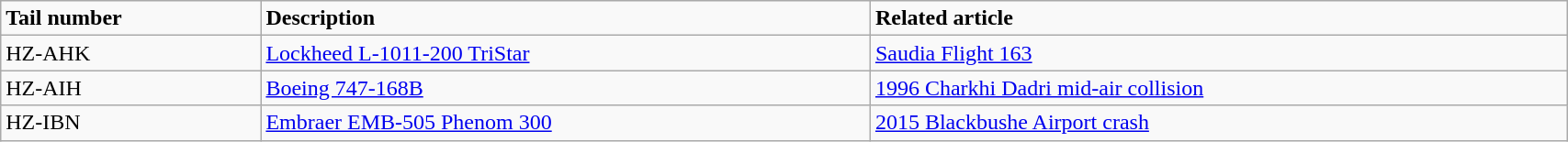<table class="wikitable" width="90%">
<tr>
<td><strong>Tail number</strong></td>
<td><strong>Description</strong></td>
<td><strong>Related article</strong></td>
</tr>
<tr>
<td>HZ-AHK</td>
<td><a href='#'>Lockheed L-1011-200 TriStar</a></td>
<td><a href='#'>Saudia Flight 163</a></td>
</tr>
<tr>
<td>HZ-AIH</td>
<td><a href='#'>Boeing 747-168B</a></td>
<td><a href='#'>1996 Charkhi Dadri mid-air collision</a></td>
</tr>
<tr>
<td>HZ-IBN</td>
<td><a href='#'>Embraer EMB-505 Phenom 300</a></td>
<td><a href='#'>2015 Blackbushe Airport crash</a></td>
</tr>
</table>
